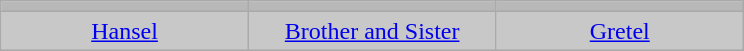<table class="wikitable" style="text-align:center">
<tr>
<td width="25%" style="background:#B8B8B8"></td>
<td width="25%" style="background:#B8B8B8"></td>
<td width="25%" style="background:#B8B8B8"></td>
</tr>
<tr>
<td style="background:#C8C8C8"><a href='#'>Hansel</a></td>
<td style="background:#C8C8C8"><a href='#'>Brother and Sister</a></td>
<td style="background:#C8C8C8"><a href='#'>Gretel</a></td>
</tr>
<tr>
</tr>
</table>
